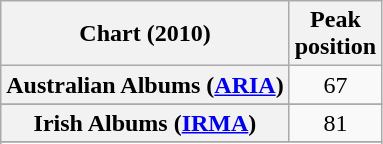<table class="wikitable sortable plainrowheaders" style="text-align:center">
<tr>
<th scope="col">Chart (2010)</th>
<th scope="col">Peak<br> position</th>
</tr>
<tr>
<th scope="row">Australian Albums (<a href='#'>ARIA</a>)</th>
<td>67</td>
</tr>
<tr>
</tr>
<tr>
</tr>
<tr>
</tr>
<tr>
<th scope="row">Irish Albums (<a href='#'>IRMA</a>)</th>
<td>81</td>
</tr>
<tr>
</tr>
<tr>
</tr>
<tr>
</tr>
<tr>
</tr>
</table>
